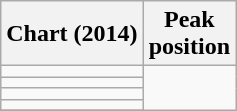<table class="wikitable sortable plainrowheaders">
<tr>
<th>Chart (2014)</th>
<th>Peak<br>position</th>
</tr>
<tr>
<td></td>
</tr>
<tr>
<td></td>
</tr>
<tr>
<td></td>
</tr>
<tr>
<td></td>
</tr>
<tr>
</tr>
</table>
